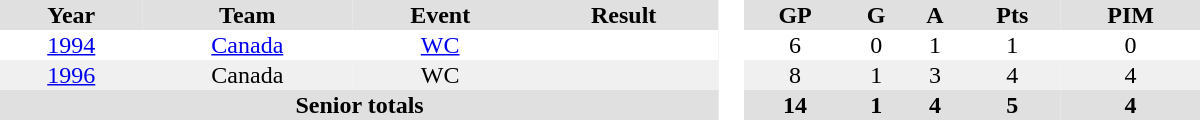<table border="0" cellpadding="1" cellspacing="0" style="text-align:center; width:50em">
<tr ALIGN="center" bgcolor="#e0e0e0">
<th>Year</th>
<th>Team</th>
<th>Event</th>
<th>Result</th>
<th rowspan="99" bgcolor="#ffffff"> </th>
<th>GP</th>
<th>G</th>
<th>A</th>
<th>Pts</th>
<th>PIM</th>
</tr>
<tr>
<td><a href='#'>1994</a></td>
<td><a href='#'>Canada</a></td>
<td><a href='#'>WC</a></td>
<td></td>
<td>6</td>
<td>0</td>
<td>1</td>
<td>1</td>
<td>0</td>
</tr>
<tr bgcolor="#f0f0f0">
<td><a href='#'>1996</a></td>
<td>Canada</td>
<td>WC</td>
<td></td>
<td>8</td>
<td>1</td>
<td>3</td>
<td>4</td>
<td>4</td>
</tr>
<tr bgcolor="#e0e0e0">
<th colspan=4>Senior totals</th>
<th>14</th>
<th>1</th>
<th>4</th>
<th>5</th>
<th>4</th>
</tr>
</table>
